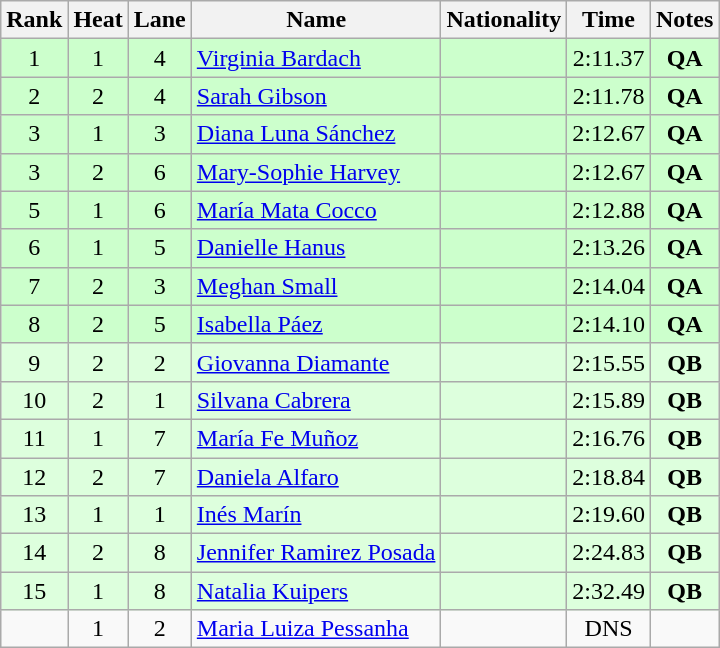<table class="wikitable sortable" style="text-align:center">
<tr>
<th>Rank</th>
<th>Heat</th>
<th>Lane</th>
<th>Name</th>
<th>Nationality</th>
<th>Time</th>
<th>Notes</th>
</tr>
<tr bgcolor=ccffcc>
<td>1</td>
<td>1</td>
<td>4</td>
<td align=left><a href='#'>Virginia Bardach</a></td>
<td align=left></td>
<td>2:11.37</td>
<td><strong>QA</strong></td>
</tr>
<tr bgcolor=ccffcc>
<td>2</td>
<td>2</td>
<td>4</td>
<td align=left><a href='#'>Sarah Gibson</a></td>
<td align=left></td>
<td>2:11.78</td>
<td><strong>QA</strong></td>
</tr>
<tr bgcolor=ccffcc>
<td>3</td>
<td>1</td>
<td>3</td>
<td align=left><a href='#'>Diana Luna Sánchez</a></td>
<td align=left></td>
<td>2:12.67</td>
<td><strong>QA</strong></td>
</tr>
<tr bgcolor=ccffcc>
<td>3</td>
<td>2</td>
<td>6</td>
<td align=left><a href='#'>Mary-Sophie Harvey</a></td>
<td align=left></td>
<td>2:12.67</td>
<td><strong>QA</strong></td>
</tr>
<tr bgcolor=ccffcc>
<td>5</td>
<td>1</td>
<td>6</td>
<td align=left><a href='#'>María Mata Cocco</a></td>
<td align=left></td>
<td>2:12.88</td>
<td><strong>QA</strong></td>
</tr>
<tr bgcolor=ccffcc>
<td>6</td>
<td>1</td>
<td>5</td>
<td align=left><a href='#'>Danielle Hanus</a></td>
<td align=left></td>
<td>2:13.26</td>
<td><strong>QA</strong></td>
</tr>
<tr bgcolor=ccffcc>
<td>7</td>
<td>2</td>
<td>3</td>
<td align=left><a href='#'>Meghan Small</a></td>
<td align=left></td>
<td>2:14.04</td>
<td><strong>QA</strong></td>
</tr>
<tr bgcolor=ccffcc>
<td>8</td>
<td>2</td>
<td>5</td>
<td align=left><a href='#'>Isabella Páez</a></td>
<td align=left></td>
<td>2:14.10</td>
<td><strong>QA</strong></td>
</tr>
<tr bgcolor=ddffdd>
<td>9</td>
<td>2</td>
<td>2</td>
<td align=left><a href='#'>Giovanna Diamante</a></td>
<td align=left></td>
<td>2:15.55</td>
<td><strong>QB</strong></td>
</tr>
<tr bgcolor=ddffdd>
<td>10</td>
<td>2</td>
<td>1</td>
<td align=left><a href='#'>Silvana Cabrera</a></td>
<td align=left></td>
<td>2:15.89</td>
<td><strong>QB</strong></td>
</tr>
<tr bgcolor=ddffdd>
<td>11</td>
<td>1</td>
<td>7</td>
<td align=left><a href='#'>María Fe Muñoz</a></td>
<td align=left></td>
<td>2:16.76</td>
<td><strong>QB</strong></td>
</tr>
<tr bgcolor=ddffdd>
<td>12</td>
<td>2</td>
<td>7</td>
<td align=left><a href='#'>Daniela Alfaro</a></td>
<td align=left></td>
<td>2:18.84</td>
<td><strong>QB</strong></td>
</tr>
<tr bgcolor=ddffdd>
<td>13</td>
<td>1</td>
<td>1</td>
<td align=left><a href='#'>Inés Marín</a></td>
<td align=left></td>
<td>2:19.60</td>
<td><strong>QB</strong></td>
</tr>
<tr bgcolor=ddffdd>
<td>14</td>
<td>2</td>
<td>8</td>
<td align=left><a href='#'>Jennifer Ramirez Posada</a></td>
<td align=left></td>
<td>2:24.83</td>
<td><strong>QB</strong></td>
</tr>
<tr bgcolor=ddffdd>
<td>15</td>
<td>1</td>
<td>8</td>
<td align=left><a href='#'>Natalia Kuipers</a></td>
<td align=left></td>
<td>2:32.49</td>
<td><strong>QB</strong></td>
</tr>
<tr>
<td></td>
<td>1</td>
<td>2</td>
<td align=left><a href='#'>Maria Luiza Pessanha</a></td>
<td align=left></td>
<td>DNS</td>
<td></td>
</tr>
</table>
